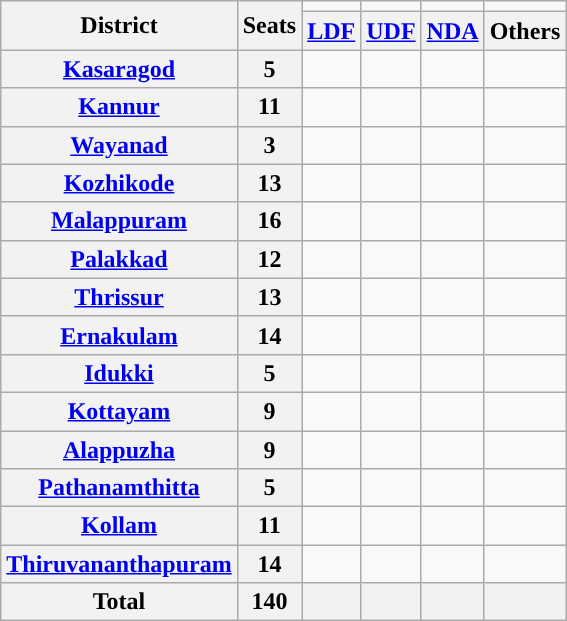<table class="wikitable" style="text-align:center;">
<tr>
<th rowspan="2">District</th>
<th rowspan="2">Seats</th>
<td style="color:inherit;background:"></td>
<td style="color:inherit;background:"></td>
<td style="color:inherit;background:"></td>
<td style="color:inherit;background:"></td>
</tr>
<tr>
<th><a href='#'>LDF</a></th>
<th><a href='#'>UDF</a></th>
<th><a href='#'>NDA</a></th>
<th>Others</th>
</tr>
<tr>
<th><a href='#'>Kasaragod</a></th>
<th>5</th>
<td></td>
<td></td>
<td></td>
<td></td>
</tr>
<tr>
<th><a href='#'>Kannur</a></th>
<th>11</th>
<td></td>
<td></td>
<td></td>
<td></td>
</tr>
<tr>
<th><a href='#'>Wayanad</a></th>
<th>3</th>
<td></td>
<td></td>
<td></td>
<td></td>
</tr>
<tr>
<th><a href='#'>Kozhikode</a></th>
<th>13</th>
<td></td>
<td></td>
<td></td>
<td></td>
</tr>
<tr>
<th><a href='#'>Malappuram</a></th>
<th>16</th>
<td></td>
<td></td>
<td></td>
<td></td>
</tr>
<tr>
<th><a href='#'>Palakkad</a></th>
<th>12</th>
<td></td>
<td></td>
<td></td>
<td></td>
</tr>
<tr>
<th><a href='#'>Thrissur</a></th>
<th>13</th>
<td></td>
<td></td>
<td></td>
<td></td>
</tr>
<tr>
<th><a href='#'>Ernakulam</a></th>
<th>14</th>
<td></td>
<td></td>
<td></td>
<td></td>
</tr>
<tr>
<th><a href='#'>Idukki</a></th>
<th>5</th>
<td></td>
<td></td>
<td></td>
<td></td>
</tr>
<tr>
<th><a href='#'>Kottayam</a></th>
<th>9</th>
<td></td>
<td></td>
<td></td>
<td></td>
</tr>
<tr>
<th><a href='#'>Alappuzha</a></th>
<th>9</th>
<td></td>
<td></td>
<td></td>
<td></td>
</tr>
<tr>
<th><a href='#'>Pathanamthitta</a></th>
<th>5</th>
<td></td>
<td></td>
<td></td>
<td></td>
</tr>
<tr>
<th><a href='#'>Kollam</a></th>
<th>11</th>
<td></td>
<td></td>
<td></td>
<td></td>
</tr>
<tr>
<th><a href='#'>Thiruvananthapuram</a></th>
<th>14</th>
<td></td>
<td></td>
<td></td>
<td></td>
</tr>
<tr>
<th>Total</th>
<th>140</th>
<th></th>
<th></th>
<th></th>
<th></th>
</tr>
</table>
